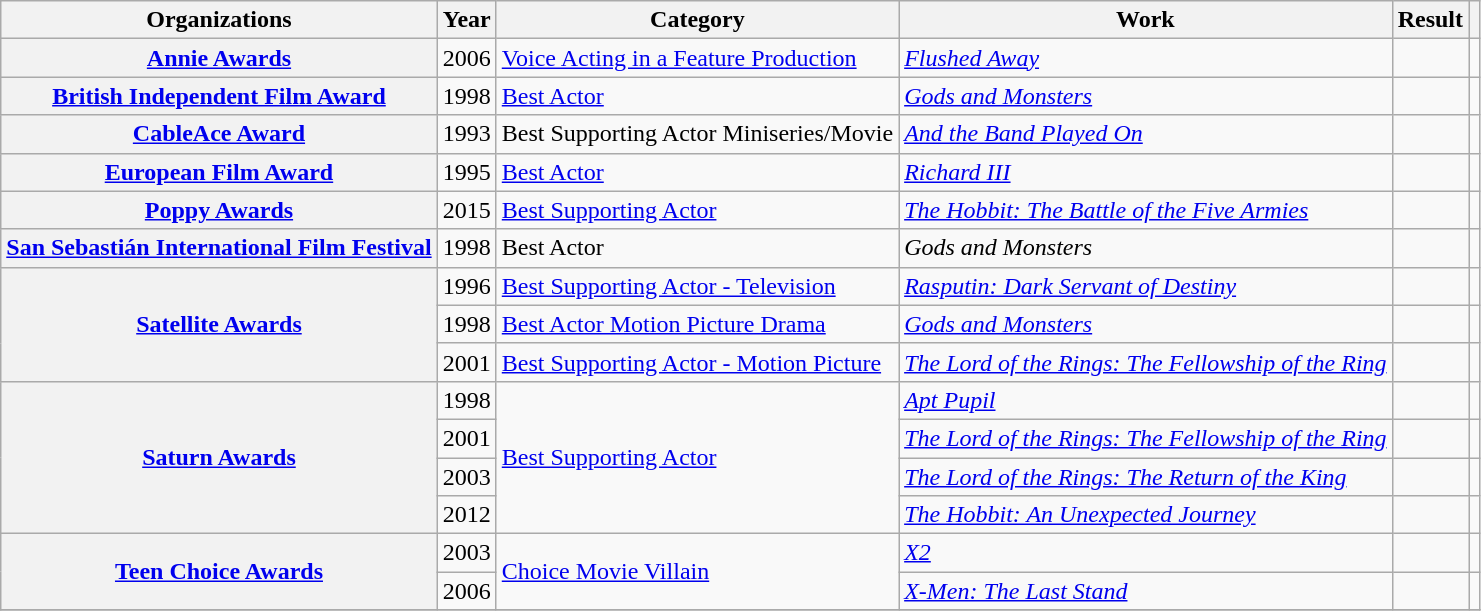<table class= "wikitable plainrowheaders sortable">
<tr>
<th>Organizations</th>
<th scope="col">Year</th>
<th scope="col">Category</th>
<th scope="col">Work</th>
<th scope="col">Result</th>
<th scope="col" class="unsortable"></th>
</tr>
<tr>
<th scope="row" rowspan="1"><a href='#'>Annie Awards</a></th>
<td>2006</td>
<td><a href='#'>Voice Acting in a Feature Production</a></td>
<td><em><a href='#'>Flushed Away</a></em></td>
<td></td>
<td></td>
</tr>
<tr>
<th scope="row" rowspan="1"><a href='#'>British Independent Film Award</a></th>
<td>1998</td>
<td><a href='#'>Best Actor</a></td>
<td><em><a href='#'>Gods and Monsters</a></em></td>
<td></td>
<td></td>
</tr>
<tr>
<th scope="row" rowspan="1"><a href='#'>CableAce Award</a></th>
<td>1993</td>
<td>Best Supporting Actor Miniseries/Movie</td>
<td><em><a href='#'>And the Band Played On</a></em></td>
<td></td>
<td></td>
</tr>
<tr>
<th scope="row" rowspan="1"><a href='#'>European Film Award</a></th>
<td>1995</td>
<td><a href='#'>Best Actor</a></td>
<td><em><a href='#'>Richard III</a></em></td>
<td></td>
<td></td>
</tr>
<tr>
<th scope="row" rowspan="1"><a href='#'>Poppy Awards</a></th>
<td>2015</td>
<td><a href='#'>Best Supporting Actor</a></td>
<td><em><a href='#'>The Hobbit: The Battle of the Five Armies</a></em></td>
<td></td>
</tr>
<tr>
<th scope="row" rowspan="1"><a href='#'>San Sebastián International Film Festival</a></th>
<td>1998</td>
<td>Best Actor</td>
<td><em>Gods and Monsters</em></td>
<td></td>
<td></td>
</tr>
<tr>
<th scope="row" rowspan="3"><a href='#'>Satellite Awards</a></th>
<td>1996</td>
<td><a href='#'>Best Supporting Actor - Television</a></td>
<td><em><a href='#'>Rasputin: Dark Servant of Destiny</a></em></td>
<td></td>
<td></td>
</tr>
<tr>
<td>1998</td>
<td><a href='#'>Best Actor Motion Picture Drama</a></td>
<td><em><a href='#'>Gods and Monsters</a></em></td>
<td></td>
<td></td>
</tr>
<tr>
<td>2001</td>
<td><a href='#'>Best Supporting Actor - Motion Picture</a></td>
<td><em><a href='#'>The Lord of the Rings: The Fellowship of the Ring</a></em></td>
<td></td>
<td></td>
</tr>
<tr>
<th scope="row" rowspan="4"><a href='#'>Saturn Awards</a></th>
<td>1998</td>
<td rowspan="4"><a href='#'>Best Supporting Actor</a></td>
<td><em><a href='#'>Apt Pupil</a></em></td>
<td></td>
<td></td>
</tr>
<tr>
<td>2001</td>
<td><em><a href='#'>The Lord of the Rings: The Fellowship of the Ring</a></em></td>
<td></td>
<td></td>
</tr>
<tr>
<td>2003</td>
<td><em><a href='#'>The Lord of the Rings: The Return of the King</a></em></td>
<td></td>
<td></td>
</tr>
<tr>
<td>2012</td>
<td><em><a href='#'>The Hobbit: An Unexpected Journey</a></em></td>
<td></td>
<td></td>
</tr>
<tr>
<th scope="row" rowspan="2"><a href='#'>Teen Choice Awards</a></th>
<td>2003</td>
<td rowspan="2"><a href='#'>Choice Movie Villain</a></td>
<td><em><a href='#'>X2</a></em></td>
<td></td>
<td></td>
</tr>
<tr>
<td>2006</td>
<td><em><a href='#'>X-Men: The Last Stand</a></em></td>
<td></td>
<td></td>
</tr>
<tr>
</tr>
</table>
